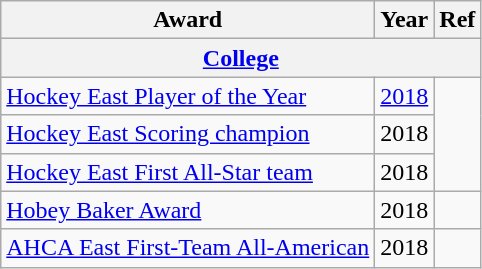<table class="wikitable">
<tr>
<th>Award</th>
<th>Year</th>
<th>Ref</th>
</tr>
<tr>
<th colspan="3"><a href='#'>College</a></th>
</tr>
<tr>
<td><a href='#'>Hockey East Player of the Year</a></td>
<td><a href='#'>2018</a></td>
<td rowspan="3"></td>
</tr>
<tr>
<td><a href='#'>Hockey East Scoring champion</a></td>
<td>2018</td>
</tr>
<tr>
<td><a href='#'>Hockey East First All-Star team</a></td>
<td>2018</td>
</tr>
<tr>
<td><a href='#'>Hobey Baker Award</a></td>
<td>2018</td>
<td></td>
</tr>
<tr>
<td><a href='#'>AHCA East First-Team All-American</a></td>
<td>2018</td>
<td></td>
</tr>
</table>
